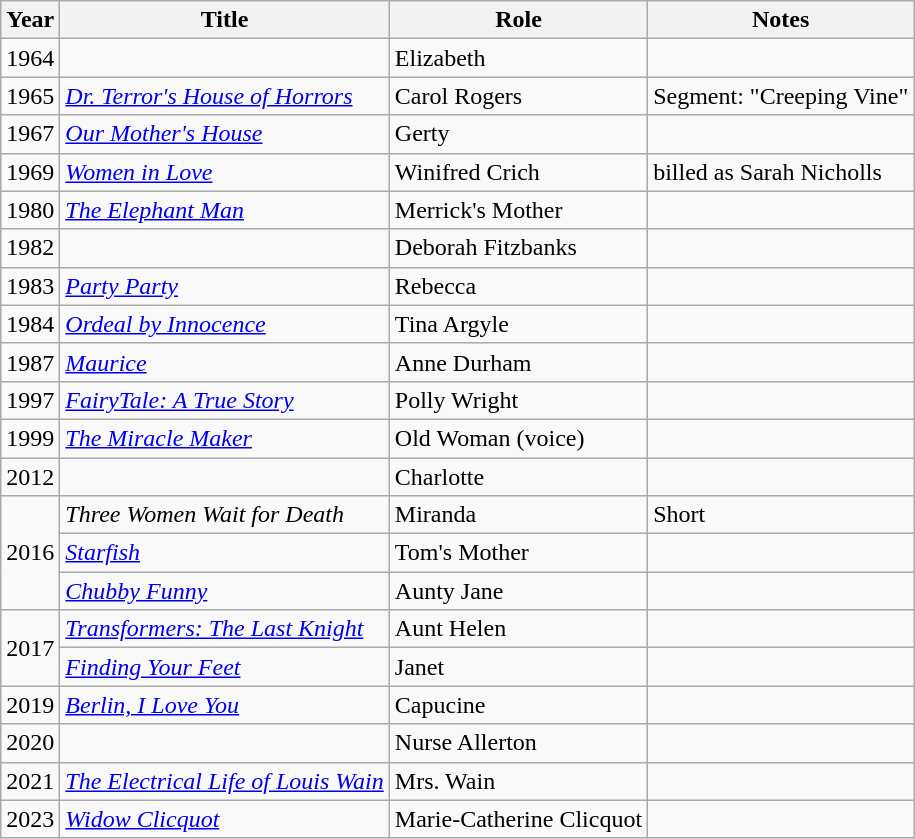<table class="wikitable sortable">
<tr>
<th>Year</th>
<th>Title</th>
<th>Role</th>
<th class="unsortable">Notes</th>
</tr>
<tr>
<td>1964</td>
<td><em></em></td>
<td>Elizabeth</td>
<td></td>
</tr>
<tr>
<td>1965</td>
<td><em><a href='#'>Dr. Terror's House of Horrors</a></em></td>
<td>Carol Rogers</td>
<td>Segment: "Creeping Vine"</td>
</tr>
<tr>
<td>1967</td>
<td><em><a href='#'>Our Mother's House</a></em></td>
<td>Gerty</td>
<td></td>
</tr>
<tr>
<td>1969</td>
<td><em><a href='#'>Women in Love</a></em></td>
<td>Winifred Crich</td>
<td>billed as Sarah Nicholls</td>
</tr>
<tr>
<td>1980</td>
<td><em><a href='#'>The Elephant Man</a></em></td>
<td>Merrick's Mother</td>
<td></td>
</tr>
<tr>
<td>1982</td>
<td><em></em></td>
<td>Deborah Fitzbanks</td>
<td></td>
</tr>
<tr>
<td>1983</td>
<td><em><a href='#'>Party Party</a></em></td>
<td>Rebecca</td>
<td></td>
</tr>
<tr>
<td>1984</td>
<td><em><a href='#'>Ordeal by Innocence</a></em></td>
<td>Tina Argyle</td>
<td></td>
</tr>
<tr>
<td>1987</td>
<td><em><a href='#'>Maurice</a></em></td>
<td>Anne Durham</td>
<td></td>
</tr>
<tr>
<td>1997</td>
<td><em><a href='#'>FairyTale: A True Story</a></em></td>
<td>Polly Wright</td>
<td></td>
</tr>
<tr>
<td>1999</td>
<td><em><a href='#'>The Miracle Maker</a></em></td>
<td>Old Woman (voice)</td>
<td></td>
</tr>
<tr>
<td>2012</td>
<td><em></em></td>
<td>Charlotte</td>
<td></td>
</tr>
<tr>
<td rowspan="3">2016</td>
<td><em>Three Women Wait for Death</em></td>
<td>Miranda</td>
<td>Short</td>
</tr>
<tr>
<td><em><a href='#'>Starfish</a></em></td>
<td>Tom's Mother</td>
<td></td>
</tr>
<tr>
<td><em><a href='#'>Chubby Funny</a></em></td>
<td>Aunty Jane</td>
<td></td>
</tr>
<tr>
<td rowspan="2">2017</td>
<td><em><a href='#'>Transformers: The Last Knight</a></em></td>
<td>Aunt Helen</td>
<td></td>
</tr>
<tr>
<td><em><a href='#'>Finding Your Feet</a></em></td>
<td>Janet</td>
<td></td>
</tr>
<tr>
<td>2019</td>
<td><em><a href='#'>Berlin, I Love You</a></em></td>
<td>Capucine</td>
<td></td>
</tr>
<tr>
<td>2020</td>
<td><em></em></td>
<td>Nurse Allerton</td>
<td></td>
</tr>
<tr>
<td>2021</td>
<td><em><a href='#'>The Electrical Life of Louis Wain</a></em></td>
<td>Mrs. Wain</td>
<td></td>
</tr>
<tr>
<td>2023</td>
<td><em><a href='#'>Widow Clicquot</a></em></td>
<td>Marie-Catherine Clicquot</td>
<td></td>
</tr>
</table>
